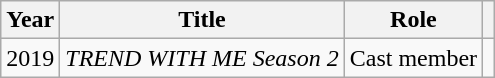<table class="wikitable sortable">
<tr>
<th scope="col">Year</th>
<th scope="col">Title</th>
<th scope="col">Role</th>
<th scope="col" class="unsortable"></th>
</tr>
<tr>
<td>2019</td>
<td><em>TREND WITH ME Season 2</em></td>
<td>Cast member</td>
<td></td>
</tr>
</table>
